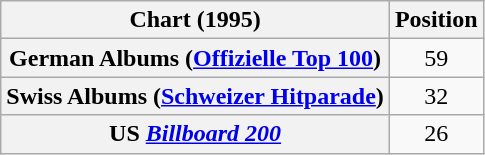<table class="wikitable sortable plainrowheaders" style="text-align:center">
<tr>
<th scope="col">Chart (1995)</th>
<th scope="col">Position</th>
</tr>
<tr>
<th scope="row">German Albums (<a href='#'>Offizielle Top 100</a>)</th>
<td>59</td>
</tr>
<tr>
<th scope="row">Swiss Albums (<a href='#'>Schweizer Hitparade</a>)</th>
<td>32</td>
</tr>
<tr>
<th scope="row">US <em><a href='#'>Billboard 200</a></em></th>
<td>26</td>
</tr>
</table>
